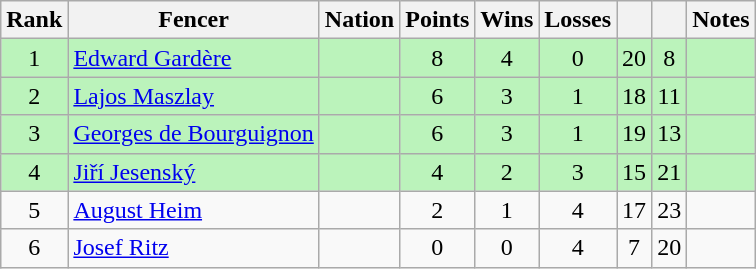<table class="wikitable sortable" style="text-align: center;">
<tr>
<th>Rank</th>
<th>Fencer</th>
<th>Nation</th>
<th>Points</th>
<th>Wins</th>
<th>Losses</th>
<th></th>
<th></th>
<th>Notes</th>
</tr>
<tr style="background:#bbf3bb;">
<td>1</td>
<td align=left><a href='#'>Edward Gardère</a></td>
<td align=left></td>
<td>8</td>
<td>4</td>
<td>0</td>
<td>20</td>
<td>8</td>
<td></td>
</tr>
<tr style="background:#bbf3bb;">
<td>2</td>
<td align=left><a href='#'>Lajos Maszlay</a></td>
<td align=left></td>
<td>6</td>
<td>3</td>
<td>1</td>
<td>18</td>
<td>11</td>
<td></td>
</tr>
<tr style="background:#bbf3bb;">
<td>3</td>
<td align=left><a href='#'>Georges de Bourguignon</a></td>
<td align=left></td>
<td>6</td>
<td>3</td>
<td>1</td>
<td>19</td>
<td>13</td>
<td></td>
</tr>
<tr style="background:#bbf3bb;">
<td>4</td>
<td align=left><a href='#'>Jiří Jesenský</a></td>
<td align=left></td>
<td>4</td>
<td>2</td>
<td>3</td>
<td>15</td>
<td>21</td>
<td></td>
</tr>
<tr>
<td>5</td>
<td align=left><a href='#'>August Heim</a></td>
<td align=left></td>
<td>2</td>
<td>1</td>
<td>4</td>
<td>17</td>
<td>23</td>
<td></td>
</tr>
<tr>
<td>6</td>
<td align=left><a href='#'>Josef Ritz</a></td>
<td align=left></td>
<td>0</td>
<td>0</td>
<td>4</td>
<td>7</td>
<td>20</td>
<td></td>
</tr>
</table>
